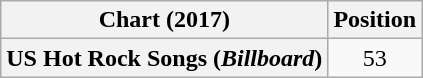<table class="wikitable plainrowheaders" style="text-align:center">
<tr>
<th>Chart (2017)</th>
<th>Position</th>
</tr>
<tr>
<th scope="row">US Hot Rock Songs (<em>Billboard</em>)</th>
<td>53</td>
</tr>
</table>
